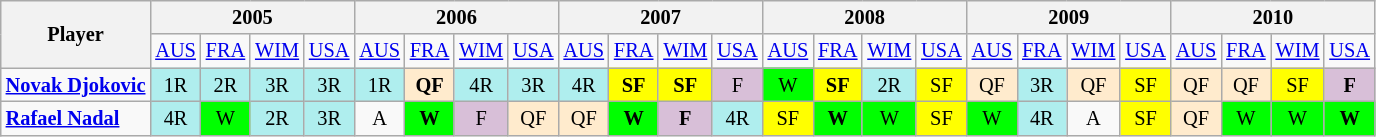<table class="wikitable" style="text-align:center;font-size:85%">
<tr>
<th rowspan="2">Player</th>
<th colspan="4">2005</th>
<th colspan="4">2006</th>
<th colspan="4">2007</th>
<th colspan="4">2008</th>
<th colspan="4">2009</th>
<th colspan="4">2010</th>
</tr>
<tr>
<td><a href='#'>AUS</a></td>
<td><a href='#'>FRA</a></td>
<td><a href='#'>WIM</a></td>
<td><a href='#'>USA</a></td>
<td><a href='#'>AUS</a></td>
<td><a href='#'>FRA</a></td>
<td><a href='#'>WIM</a></td>
<td><a href='#'>USA</a></td>
<td><a href='#'>AUS</a></td>
<td><a href='#'>FRA</a></td>
<td><a href='#'>WIM</a></td>
<td><a href='#'>USA</a></td>
<td><a href='#'>AUS</a></td>
<td><a href='#'>FRA</a></td>
<td><a href='#'>WIM</a></td>
<td><a href='#'>USA</a></td>
<td><a href='#'>AUS</a></td>
<td><a href='#'>FRA</a></td>
<td><a href='#'>WIM</a></td>
<td><a href='#'>USA</a></td>
<td><a href='#'>AUS</a></td>
<td><a href='#'>FRA</a></td>
<td><a href='#'>WIM</a></td>
<td><a href='#'>USA</a></td>
</tr>
<tr>
<td style="text-align:left"> <strong><a href='#'>Novak Djokovic</a></strong></td>
<td style="background:#afeeee">1R</td>
<td style="background:#afeeee">2R</td>
<td style="background:#afeeee">3R</td>
<td style="background:#afeeee">3R</td>
<td style="background:#afeeee">1R</td>
<td style="background:#ffebcd"><strong>QF</strong></td>
<td style="background:#afeeee">4R</td>
<td style="background:#afeeee">3R</td>
<td style="background:#afeeee">4R</td>
<td style="background:yellow"><strong>SF</strong></td>
<td style="background:yellow"><strong>SF</strong></td>
<td style="background:thistle">F</td>
<td style="background:lime">W</td>
<td style="background:yellow"><strong>SF</strong></td>
<td style="background:#afeeee">2R</td>
<td style="background:yellow">SF</td>
<td style="background:#ffebcd">QF</td>
<td style="background:#afeeee">3R</td>
<td style="background:#ffebcd">QF</td>
<td style="background:yellow">SF</td>
<td style="background:#ffebcd">QF</td>
<td style="background:#ffebcd">QF</td>
<td style="background:yellow">SF</td>
<td style="background:thistle"><strong>F</strong></td>
</tr>
<tr>
<td style="text-align:left"> <strong><a href='#'>Rafael Nadal</a></strong></td>
<td style="background:#afeeee">4R</td>
<td style="background:lime">W</td>
<td style="background:#afeeee">2R</td>
<td style="background:#afeeee">3R</td>
<td>A</td>
<td style="background:lime"><strong>W</strong></td>
<td style="background:thistle">F</td>
<td style="background:#ffebcd">QF</td>
<td style="background:#ffebcd">QF</td>
<td style="background:lime"><strong>W</strong></td>
<td style="background:thistle"><strong>F</strong></td>
<td style="background:#afeeee">4R</td>
<td style="background:yellow">SF</td>
<td style="background:lime"><strong>W</strong></td>
<td style="background:lime">W</td>
<td style="background:yellow">SF</td>
<td style="background:lime">W</td>
<td style="background:#afeeee">4R</td>
<td>A</td>
<td style="background:yellow">SF</td>
<td style="background:#ffebcd">QF</td>
<td style="background:#0f0">W</td>
<td style="background:#0f0">W</td>
<td style="background:#0f0"><strong>W</strong></td>
</tr>
</table>
